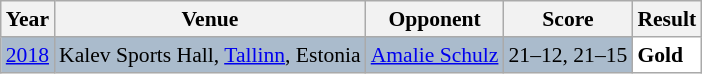<table class="sortable wikitable" style="font-size: 90%;">
<tr>
<th>Year</th>
<th>Venue</th>
<th>Opponent</th>
<th>Score</th>
<th>Result</th>
</tr>
<tr style="background:#AABBCC">
<td align="center"><a href='#'>2018</a></td>
<td align="left">Kalev Sports Hall, <a href='#'>Tallinn</a>, Estonia</td>
<td align="left"> <a href='#'>Amalie Schulz</a></td>
<td align="left">21–12, 21–15</td>
<td style="text-align:left; background:white"> <strong>Gold</strong></td>
</tr>
</table>
